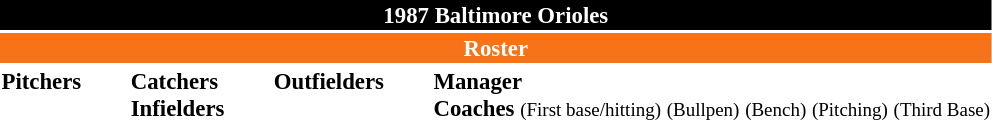<table class="toccolours" style="font-size: 95%;">
<tr>
<th colspan="10" style="background-color: black; color: #FFFFFF; text-align: center;">1987 Baltimore Orioles</th>
</tr>
<tr>
<td colspan="10" style="background-color: #F87217; color: white; text-align: center;"><strong>Roster</strong></td>
</tr>
<tr>
<td valign="top"><strong>Pitchers</strong><br>
















</td>
<td width="25px"></td>
<td valign="top"><strong>Catchers</strong><br>



<strong>Infielders</strong>









</td>
<td width="25px"></td>
<td valign="top"><strong>Outfielders</strong><br>






</td>
<td width="25px"></td>
<td valign="top"><strong>Manager</strong><br>
<strong>Coaches</strong>
 <small>(First base/hitting)</small>
 <small>(Bullpen)</small>
 <small>(Bench)</small>
 <small>(Pitching)</small>
 <small>(Third Base)</small></td>
</tr>
<tr>
</tr>
</table>
